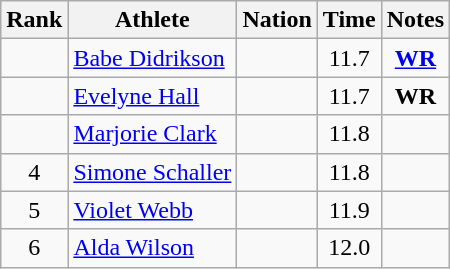<table class="wikitable sortable" style="text-align:center">
<tr>
<th>Rank</th>
<th>Athlete</th>
<th>Nation</th>
<th>Time</th>
<th>Notes</th>
</tr>
<tr>
<td></td>
<td align=left><a href='#'>Babe Didrikson</a></td>
<td align=left></td>
<td>11.7</td>
<td><strong><a href='#'>WR</a></strong></td>
</tr>
<tr>
<td></td>
<td align=left><a href='#'>Evelyne Hall</a></td>
<td align=left></td>
<td>11.7</td>
<td><strong>WR </strong></td>
</tr>
<tr>
<td></td>
<td align=left><a href='#'>Marjorie Clark</a></td>
<td align=left></td>
<td>11.8</td>
<td></td>
</tr>
<tr>
<td>4</td>
<td align=left><a href='#'>Simone Schaller</a></td>
<td align=left></td>
<td>11.8</td>
<td></td>
</tr>
<tr>
<td>5</td>
<td align=left><a href='#'>Violet Webb</a></td>
<td align=left></td>
<td>11.9</td>
<td><strong> </strong></td>
</tr>
<tr>
<td>6</td>
<td align=left><a href='#'>Alda Wilson</a></td>
<td align=left></td>
<td>12.0</td>
<td></td>
</tr>
</table>
